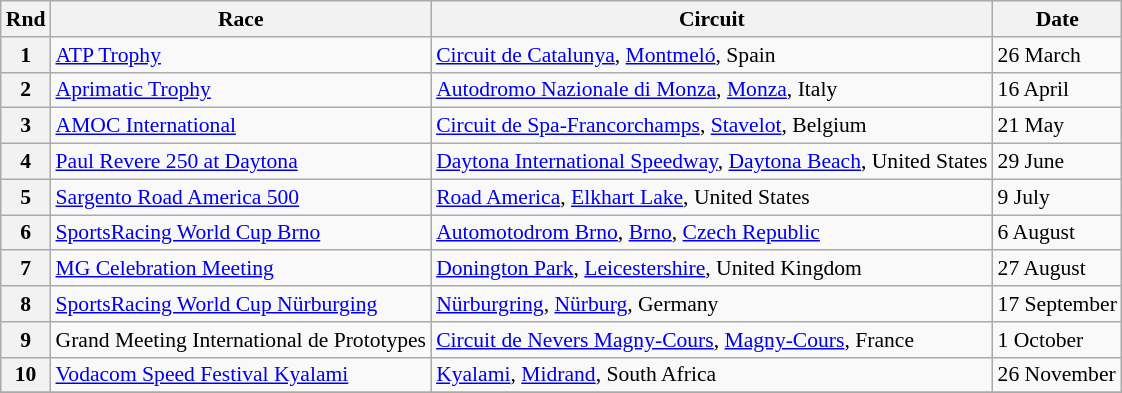<table class="wikitable" style="font-size: 90%;">
<tr>
<th>Rnd</th>
<th>Race</th>
<th>Circuit</th>
<th>Date</th>
</tr>
<tr>
<th>1</th>
<td><a href='#'>ATP Trophy</a></td>
<td> <a href='#'>Circuit de Catalunya</a>, <a href='#'>Montmeló</a>, Spain</td>
<td>26 March</td>
</tr>
<tr>
<th>2</th>
<td><a href='#'>Aprimatic Trophy</a></td>
<td> <a href='#'>Autodromo Nazionale di Monza</a>, <a href='#'>Monza</a>, Italy</td>
<td>16 April</td>
</tr>
<tr>
<th>3</th>
<td><a href='#'>AMOC International</a></td>
<td> <a href='#'>Circuit de Spa-Francorchamps</a>, <a href='#'>Stavelot</a>, Belgium</td>
<td>21 May</td>
</tr>
<tr>
<th>4</th>
<td><a href='#'>Paul Revere 250 at Daytona</a></td>
<td> <a href='#'>Daytona International Speedway</a>, <a href='#'>Daytona Beach</a>, United States</td>
<td>29 June</td>
</tr>
<tr>
<th>5</th>
<td><a href='#'>Sargento Road America 500</a></td>
<td> <a href='#'>Road America</a>, <a href='#'>Elkhart Lake</a>, United States</td>
<td>9 July</td>
</tr>
<tr>
<th>6</th>
<td><a href='#'>SportsRacing World Cup Brno</a></td>
<td> <a href='#'>Automotodrom Brno</a>, <a href='#'>Brno</a>, <a href='#'>Czech Republic</a></td>
<td>6 August</td>
</tr>
<tr>
<th>7</th>
<td><a href='#'>MG Celebration Meeting</a></td>
<td> <a href='#'>Donington Park</a>, <a href='#'>Leicestershire</a>, United Kingdom</td>
<td>27 August</td>
</tr>
<tr>
<th>8</th>
<td><a href='#'>SportsRacing World Cup Nürburging</a></td>
<td> <a href='#'>Nürburgring</a>, <a href='#'>Nürburg</a>, Germany</td>
<td>17 September</td>
</tr>
<tr>
<th>9</th>
<td>Grand Meeting International de Prototypes</td>
<td> <a href='#'>Circuit de Nevers Magny-Cours</a>, <a href='#'>Magny-Cours</a>, France</td>
<td>1 October</td>
</tr>
<tr>
<th>10</th>
<td><a href='#'>Vodacom Speed Festival Kyalami</a></td>
<td> <a href='#'>Kyalami</a>, <a href='#'>Midrand</a>, South Africa</td>
<td>26 November</td>
</tr>
<tr>
</tr>
</table>
